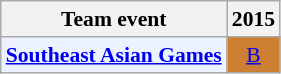<table style='font-size: 90%; text-align:center;' class='wikitable'>
<tr>
<th>Team event</th>
<th>2015</th>
</tr>
<tr>
<td bgcolor="#ECF2FF"; align="left"><strong><a href='#'>Southeast Asian Games</a></strong></td>
<td bgcolor=CD7F32><a href='#'>B</a></td>
</tr>
</table>
